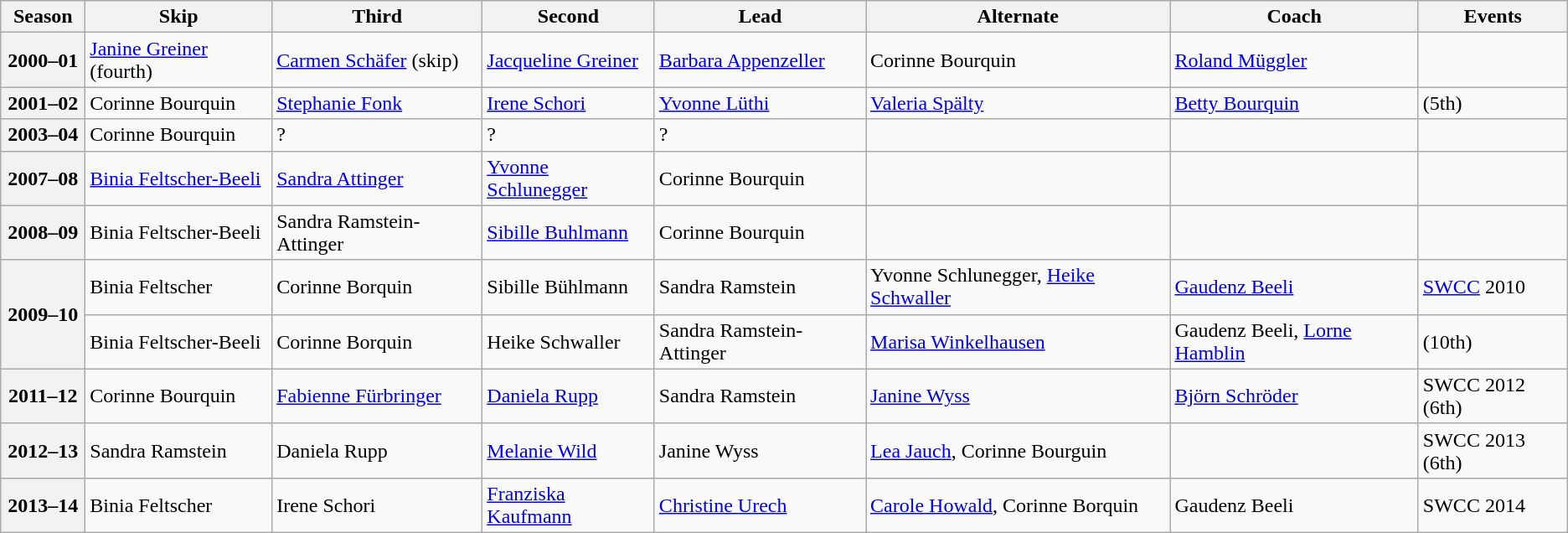<table class="wikitable">
<tr>
<th scope="col" width=60>Season</th>
<th scope="col">Skip</th>
<th scope="col">Third</th>
<th scope="col">Second</th>
<th scope="col">Lead</th>
<th scope="col">Alternate</th>
<th scope="col">Coach</th>
<th scope="col">Events</th>
</tr>
<tr>
<th scope="row">2000–01</th>
<td><a href='#'>Janine Greiner</a> (fourth)</td>
<td><a href='#'>Carmen Schäfer</a> (skip)</td>
<td><a href='#'>Jacqueline Greiner</a></td>
<td><a href='#'>Barbara Appenzeller</a></td>
<td>Corinne Bourquin</td>
<td><a href='#'>Roland Müggler</a></td>
<td> </td>
</tr>
<tr>
<th scope="row">2001–02</th>
<td>Corinne Bourquin</td>
<td><a href='#'>Stephanie Fonk</a></td>
<td><a href='#'>Irene Schori</a></td>
<td><a href='#'>Yvonne Lüthi</a></td>
<td><a href='#'>Valeria Spälty</a></td>
<td><a href='#'>Betty Bourquin</a></td>
<td> (5th)</td>
</tr>
<tr>
<th scope="row">2003–04</th>
<td>Corinne Bourquin</td>
<td>?</td>
<td>?</td>
<td>?</td>
<td></td>
<td></td>
<td></td>
</tr>
<tr>
<th scope="row">2007–08</th>
<td><a href='#'>Binia Feltscher-Beeli</a></td>
<td><a href='#'>Sandra Attinger</a></td>
<td><a href='#'>Yvonne Schlunegger</a></td>
<td>Corinne Bourquin</td>
<td></td>
<td></td>
<td></td>
</tr>
<tr>
<th scope="row">2008–09</th>
<td>Binia Feltscher-Beeli</td>
<td>Sandra Ramstein-Attinger</td>
<td><a href='#'>Sibille Buhlmann</a></td>
<td>Corinne Bourquin</td>
<td></td>
<td></td>
<td></td>
</tr>
<tr>
<th scope="row" rowspan=2>2009–10</th>
<td>Binia Feltscher</td>
<td>Corinne Borquin</td>
<td>Sibille Bühlmann</td>
<td>Sandra Ramstein</td>
<td>Yvonne Schlunegger, <a href='#'>Heike Schwaller</a></td>
<td><a href='#'>Gaudenz Beeli</a></td>
<td><a href='#'>SWCC</a> 2010 </td>
</tr>
<tr>
<td>Binia Feltscher-Beeli</td>
<td>Corinne Borquin</td>
<td>Heike Schwaller</td>
<td>Sandra Ramstein-Attinger</td>
<td><a href='#'>Marisa Winkelhausen</a></td>
<td>Gaudenz Beeli, <a href='#'>Lorne Hamblin</a></td>
<td> (10th)</td>
</tr>
<tr>
<th scope="row">2011–12</th>
<td>Corinne Bourquin</td>
<td><a href='#'>Fabienne Fürbringer</a></td>
<td><a href='#'>Daniela Rupp</a></td>
<td>Sandra Ramstein</td>
<td><a href='#'>Janine Wyss</a></td>
<td><a href='#'>Björn Schröder</a></td>
<td>SWCC 2012 (6th)</td>
</tr>
<tr>
<th scope="row">2012–13</th>
<td>Sandra Ramstein</td>
<td>Daniela Rupp</td>
<td><a href='#'>Melanie Wild</a></td>
<td>Janine Wyss</td>
<td><a href='#'>Lea Jauch</a>, Corinne Bourguin</td>
<td></td>
<td>SWCC 2013 (6th)</td>
</tr>
<tr>
<th scope="row">2013–14</th>
<td>Binia Feltscher</td>
<td>Irene Schori</td>
<td><a href='#'>Franziska Kaufmann</a></td>
<td><a href='#'>Christine Urech</a></td>
<td><a href='#'>Carole Howald</a>, Corinne Borquin</td>
<td>Gaudenz Beeli</td>
<td>SWCC 2014 </td>
</tr>
</table>
